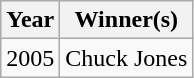<table class="wikitable sortable">
<tr>
<th>Year</th>
<th>Winner(s)</th>
</tr>
<tr>
<td>2005</td>
<td>Chuck Jones</td>
</tr>
</table>
